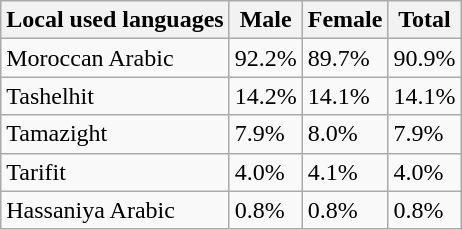<table class="wikitable">
<tr>
<th>Local used languages</th>
<th>Male</th>
<th>Female</th>
<th>Total</th>
</tr>
<tr>
<td>Moroccan Arabic</td>
<td>92.2%</td>
<td>89.7%</td>
<td>90.9%</td>
</tr>
<tr>
<td>Tashelhit</td>
<td>14.2%</td>
<td>14.1%</td>
<td>14.1%</td>
</tr>
<tr>
<td>Tamazight</td>
<td>7.9%</td>
<td>8.0%</td>
<td>7.9%</td>
</tr>
<tr>
<td>Tarifit</td>
<td>4.0%</td>
<td>4.1%</td>
<td>4.0%</td>
</tr>
<tr>
<td>Hassaniya Arabic</td>
<td>0.8%</td>
<td>0.8%</td>
<td>0.8%</td>
</tr>
</table>
